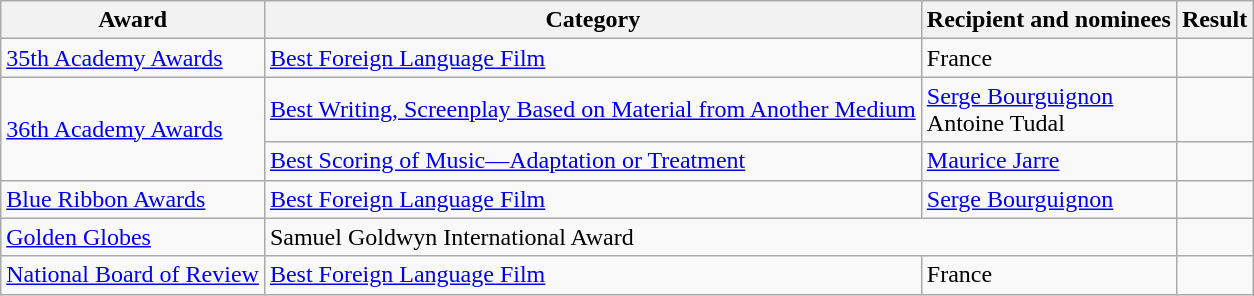<table class="wikitable">
<tr>
<th>Award</th>
<th>Category</th>
<th>Recipient and nominees</th>
<th>Result</th>
</tr>
<tr>
<td><a href='#'>35th Academy Awards</a></td>
<td><a href='#'>Best Foreign Language Film</a></td>
<td>France</td>
<td></td>
</tr>
<tr>
<td rowspan=2><a href='#'>36th Academy Awards</a></td>
<td><a href='#'>Best Writing, Screenplay Based on Material from Another Medium</a></td>
<td><a href='#'>Serge Bourguignon</a><br>Antoine Tudal</td>
<td></td>
</tr>
<tr>
<td><a href='#'>Best Scoring of Music—Adaptation or Treatment</a></td>
<td><a href='#'>Maurice Jarre</a></td>
<td></td>
</tr>
<tr>
<td><a href='#'>Blue Ribbon Awards</a></td>
<td><a href='#'>Best Foreign Language Film</a></td>
<td><a href='#'>Serge Bourguignon</a></td>
<td></td>
</tr>
<tr>
<td><a href='#'>Golden Globes</a></td>
<td colspan=2>Samuel Goldwyn International Award</td>
<td></td>
</tr>
<tr>
<td><a href='#'>National Board of Review</a></td>
<td><a href='#'>Best Foreign Language Film</a></td>
<td>France</td>
<td></td>
</tr>
</table>
